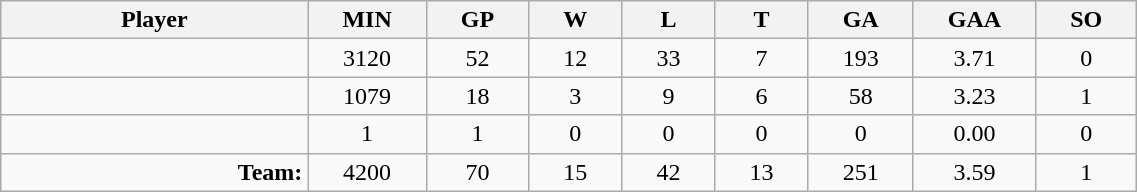<table class="wikitable sortable" width="60%">
<tr>
<th bgcolor="#DDDDFF" width="10%">Player</th>
<th width="3%" bgcolor="#DDDDFF" title="Minutes played">MIN</th>
<th width="3%" bgcolor="#DDDDFF" title="Games played in">GP</th>
<th width="3%" bgcolor="#DDDDFF" title="Wins">W</th>
<th width="3%" bgcolor="#DDDDFF"title="Losses">L</th>
<th width="3%" bgcolor="#DDDDFF" title="Ties">T</th>
<th width="3%" bgcolor="#DDDDFF" title="Goals against">GA</th>
<th width="3%" bgcolor="#DDDDFF" title="Goals against average">GAA</th>
<th width="3%" bgcolor="#DDDDFF"title="Shut-outs">SO</th>
</tr>
<tr align="center">
<td align="right"></td>
<td>3120</td>
<td>52</td>
<td>12</td>
<td>33</td>
<td>7</td>
<td>193</td>
<td>3.71</td>
<td>0</td>
</tr>
<tr align="center">
<td align="right"></td>
<td>1079</td>
<td>18</td>
<td>3</td>
<td>9</td>
<td>6</td>
<td>58</td>
<td>3.23</td>
<td>1</td>
</tr>
<tr align="center">
<td align="right"></td>
<td>1</td>
<td>1</td>
<td>0</td>
<td>0</td>
<td>0</td>
<td>0</td>
<td>0.00</td>
<td>0</td>
</tr>
<tr align="center">
<td align="right"><strong>Team:</strong></td>
<td>4200</td>
<td>70</td>
<td>15</td>
<td>42</td>
<td>13</td>
<td>251</td>
<td>3.59</td>
<td>1</td>
</tr>
</table>
